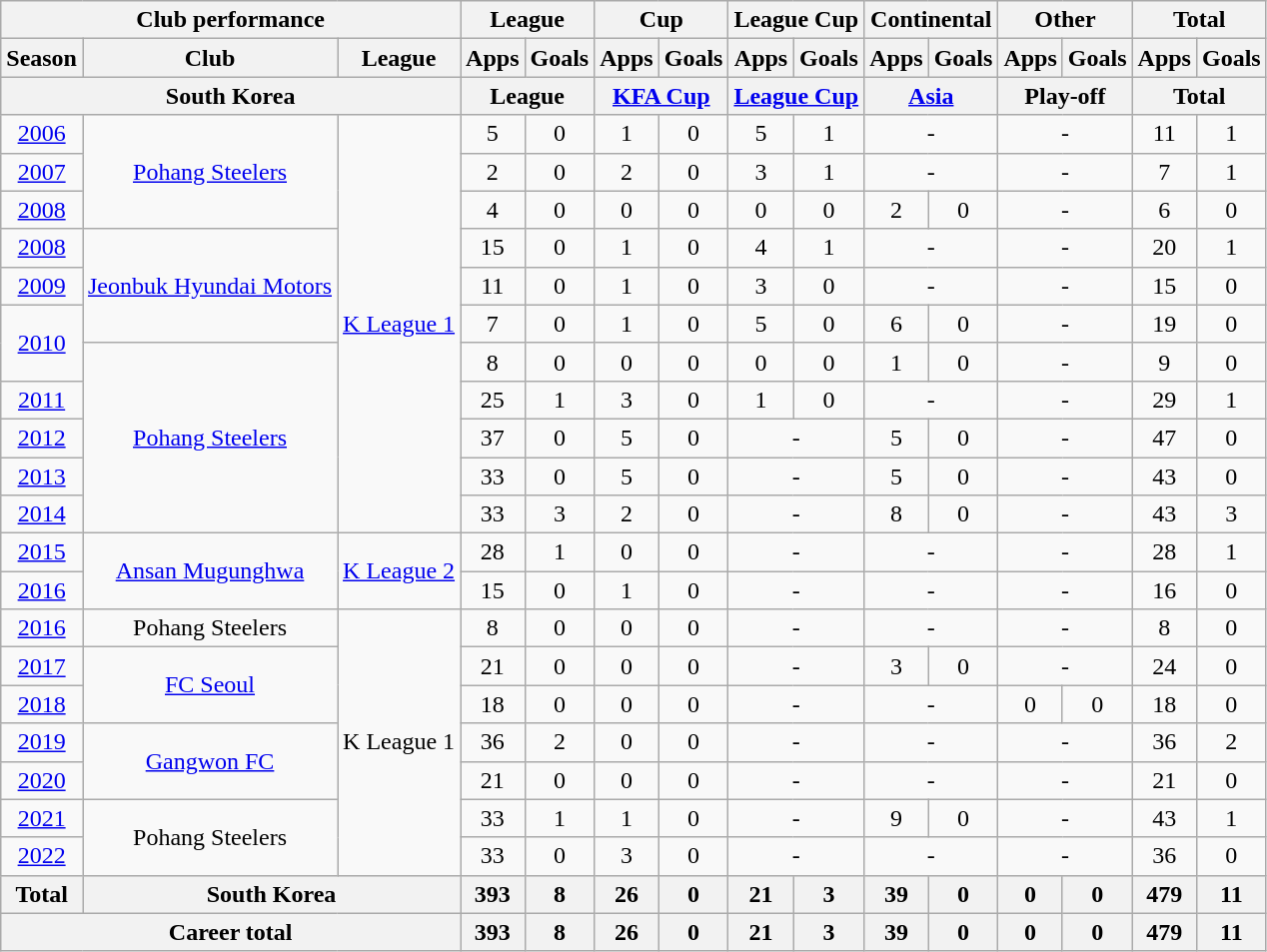<table class="wikitable" style="text-align:center">
<tr>
<th colspan=3>Club performance</th>
<th colspan=2>League</th>
<th colspan=2>Cup</th>
<th colspan=2>League Cup</th>
<th colspan=2>Continental</th>
<th colspan=2>Other</th>
<th colspan=2>Total</th>
</tr>
<tr>
<th>Season</th>
<th>Club</th>
<th>League</th>
<th>Apps</th>
<th>Goals</th>
<th>Apps</th>
<th>Goals</th>
<th>Apps</th>
<th>Goals</th>
<th>Apps</th>
<th>Goals</th>
<th>Apps</th>
<th>Goals</th>
<th>Apps</th>
<th>Goals</th>
</tr>
<tr>
<th colspan=3>South Korea</th>
<th colspan=2>League</th>
<th colspan=2><a href='#'>KFA Cup</a></th>
<th colspan=2><a href='#'>League Cup</a></th>
<th colspan=2><a href='#'>Asia</a></th>
<th colspan=2>Play-off</th>
<th colspan=2>Total</th>
</tr>
<tr>
<td><a href='#'>2006</a></td>
<td rowspan="3"><a href='#'>Pohang Steelers</a></td>
<td rowspan="11"><a href='#'>K League 1</a></td>
<td>5</td>
<td>0</td>
<td>1</td>
<td>0</td>
<td>5</td>
<td>1</td>
<td colspan="2">-</td>
<td colspan="2">-</td>
<td>11</td>
<td>1</td>
</tr>
<tr>
<td><a href='#'>2007</a></td>
<td>2</td>
<td>0</td>
<td>2</td>
<td>0</td>
<td>3</td>
<td>1</td>
<td colspan="2">-</td>
<td colspan="2">-</td>
<td>7</td>
<td>1</td>
</tr>
<tr>
<td><a href='#'>2008</a></td>
<td>4</td>
<td>0</td>
<td>0</td>
<td>0</td>
<td>0</td>
<td>0</td>
<td>2</td>
<td>0</td>
<td colspan="2">-</td>
<td>6</td>
<td>0</td>
</tr>
<tr>
<td><a href='#'>2008</a></td>
<td rowspan="3"><a href='#'>Jeonbuk Hyundai Motors</a></td>
<td>15</td>
<td>0</td>
<td>1</td>
<td>0</td>
<td>4</td>
<td>1</td>
<td colspan="2">-</td>
<td colspan="2">-</td>
<td>20</td>
<td>1</td>
</tr>
<tr>
<td><a href='#'>2009</a></td>
<td>11</td>
<td>0</td>
<td>1</td>
<td>0</td>
<td>3</td>
<td>0</td>
<td colspan="2">-</td>
<td colspan="2">-</td>
<td>15</td>
<td>0</td>
</tr>
<tr>
<td rowspan=2><a href='#'>2010</a></td>
<td>7</td>
<td>0</td>
<td>1</td>
<td>0</td>
<td>5</td>
<td>0</td>
<td>6</td>
<td>0</td>
<td colspan="2">-</td>
<td>19</td>
<td>0</td>
</tr>
<tr>
<td rowspan=5><a href='#'>Pohang Steelers</a></td>
<td>8</td>
<td>0</td>
<td>0</td>
<td>0</td>
<td>0</td>
<td>0</td>
<td>1</td>
<td>0</td>
<td colspan="2">-</td>
<td>9</td>
<td>0</td>
</tr>
<tr>
<td><a href='#'>2011</a></td>
<td>25</td>
<td>1</td>
<td>3</td>
<td>0</td>
<td>1</td>
<td>0</td>
<td colspan="2">-</td>
<td colspan="2">-</td>
<td>29</td>
<td>1</td>
</tr>
<tr>
<td><a href='#'>2012</a></td>
<td>37</td>
<td>0</td>
<td>5</td>
<td>0</td>
<td colspan="2">-</td>
<td>5</td>
<td>0</td>
<td colspan="2">-</td>
<td>47</td>
<td>0</td>
</tr>
<tr>
<td><a href='#'>2013</a></td>
<td>33</td>
<td>0</td>
<td>5</td>
<td>0</td>
<td colspan="2">-</td>
<td>5</td>
<td>0</td>
<td colspan="2">-</td>
<td>43</td>
<td>0</td>
</tr>
<tr>
<td><a href='#'>2014</a></td>
<td>33</td>
<td>3</td>
<td>2</td>
<td>0</td>
<td colspan="2">-</td>
<td>8</td>
<td>0</td>
<td colspan="2">-</td>
<td>43</td>
<td>3</td>
</tr>
<tr>
<td><a href='#'>2015</a></td>
<td rowspan=2><a href='#'>Ansan Mugunghwa</a></td>
<td rowspan=2><a href='#'>K League 2</a></td>
<td>28</td>
<td>1</td>
<td>0</td>
<td>0</td>
<td colspan="2">-</td>
<td colspan="2">-</td>
<td colspan="2">-</td>
<td>28</td>
<td>1</td>
</tr>
<tr>
<td><a href='#'>2016</a></td>
<td>15</td>
<td>0</td>
<td>1</td>
<td>0</td>
<td colspan="2">-</td>
<td colspan="2">-</td>
<td colspan="2">-</td>
<td>16</td>
<td>0</td>
</tr>
<tr>
<td><a href='#'>2016</a></td>
<td>Pohang Steelers</td>
<td rowspan=7>K League 1</td>
<td>8</td>
<td>0</td>
<td>0</td>
<td>0</td>
<td colspan="2">-</td>
<td colspan="2">-</td>
<td colspan="2">-</td>
<td>8</td>
<td>0</td>
</tr>
<tr>
<td><a href='#'>2017</a></td>
<td rowspan=2><a href='#'>FC Seoul</a></td>
<td>21</td>
<td>0</td>
<td>0</td>
<td>0</td>
<td colspan="2">-</td>
<td>3</td>
<td>0</td>
<td colspan="2">-</td>
<td>24</td>
<td>0</td>
</tr>
<tr>
<td><a href='#'>2018</a></td>
<td>18</td>
<td>0</td>
<td>0</td>
<td>0</td>
<td colspan="2">-</td>
<td colspan="2">-</td>
<td>0</td>
<td>0</td>
<td>18</td>
<td>0</td>
</tr>
<tr>
<td><a href='#'>2019</a></td>
<td rowspan=2><a href='#'>Gangwon FC</a></td>
<td>36</td>
<td>2</td>
<td>0</td>
<td>0</td>
<td colspan="2">-</td>
<td colspan="2">-</td>
<td colspan="2">-</td>
<td>36</td>
<td>2</td>
</tr>
<tr>
<td><a href='#'>2020</a></td>
<td>21</td>
<td>0</td>
<td>0</td>
<td>0</td>
<td colspan="2">-</td>
<td colspan="2">-</td>
<td colspan="2">-</td>
<td>21</td>
<td>0</td>
</tr>
<tr>
<td><a href='#'>2021</a></td>
<td rowspan=2>Pohang Steelers</td>
<td>33</td>
<td>1</td>
<td>1</td>
<td>0</td>
<td colspan="2">-</td>
<td>9</td>
<td>0</td>
<td colspan="2">-</td>
<td>43</td>
<td>1</td>
</tr>
<tr>
<td><a href='#'>2022</a></td>
<td>33</td>
<td>0</td>
<td>3</td>
<td>0</td>
<td colspan="2">-</td>
<td colspan="2">-</td>
<td colspan="2">-</td>
<td>36</td>
<td>0</td>
</tr>
<tr>
<th rowspan=1>Total</th>
<th colspan=2>South Korea</th>
<th>393</th>
<th>8</th>
<th>26</th>
<th>0</th>
<th>21</th>
<th>3</th>
<th>39</th>
<th>0</th>
<th>0</th>
<th>0</th>
<th>479</th>
<th>11</th>
</tr>
<tr>
<th colspan=3>Career total</th>
<th>393</th>
<th>8</th>
<th>26</th>
<th>0</th>
<th>21</th>
<th>3</th>
<th>39</th>
<th>0</th>
<th>0</th>
<th>0</th>
<th>479</th>
<th>11</th>
</tr>
</table>
